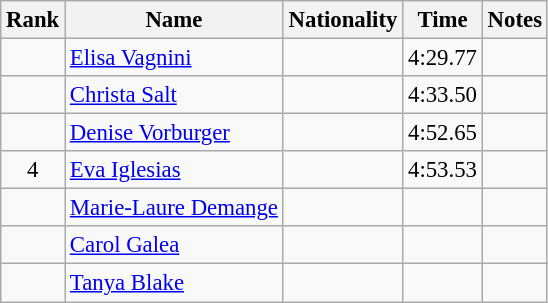<table class="wikitable sortable" style="text-align:center; font-size:95%">
<tr>
<th>Rank</th>
<th>Name</th>
<th>Nationality</th>
<th>Time</th>
<th>Notes</th>
</tr>
<tr>
<td></td>
<td align=left><a href='#'>Elisa Vagnini</a></td>
<td align=left></td>
<td>4:29.77</td>
<td></td>
</tr>
<tr>
<td></td>
<td align=left><a href='#'>Christa Salt</a></td>
<td align=left></td>
<td>4:33.50</td>
<td></td>
</tr>
<tr>
<td></td>
<td align=left><a href='#'>Denise Vorburger</a></td>
<td align=left></td>
<td>4:52.65</td>
<td></td>
</tr>
<tr>
<td>4</td>
<td align=left><a href='#'>Eva Iglesias</a></td>
<td align=left></td>
<td>4:53.53</td>
<td></td>
</tr>
<tr>
<td></td>
<td align=left><a href='#'>Marie-Laure Demange</a></td>
<td align=left></td>
<td></td>
<td></td>
</tr>
<tr>
<td></td>
<td align=left><a href='#'>Carol Galea</a></td>
<td align=left></td>
<td></td>
<td></td>
</tr>
<tr>
<td></td>
<td align=left><a href='#'>Tanya Blake</a></td>
<td align=left></td>
<td></td>
<td></td>
</tr>
</table>
